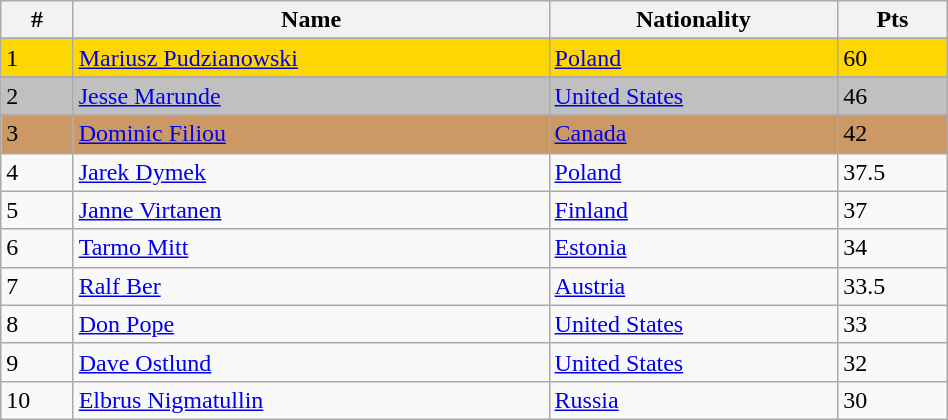<table class="wikitable" style="display: inline-table; width: 50%;">
<tr>
<th>#</th>
<th>Name</th>
<th>Nationality</th>
<th>Pts</th>
</tr>
<tr>
</tr>
<tr style="background:gold;">
<td>1</td>
<td><a href='#'>Mariusz Pudzianowski</a></td>
<td> <a href='#'>Poland</a></td>
<td>60</td>
</tr>
<tr>
</tr>
<tr style="background:silver;">
<td>2</td>
<td><a href='#'>Jesse Marunde</a></td>
<td> <a href='#'>United States</a></td>
<td>46</td>
</tr>
<tr>
</tr>
<tr style="background:#c96;">
<td>3</td>
<td><a href='#'>Dominic Filiou</a></td>
<td> <a href='#'>Canada</a></td>
<td>42</td>
</tr>
<tr>
<td>4</td>
<td><a href='#'>Jarek Dymek</a></td>
<td> <a href='#'>Poland</a></td>
<td>37.5</td>
</tr>
<tr>
<td>5</td>
<td><a href='#'>Janne Virtanen</a></td>
<td> <a href='#'>Finland</a></td>
<td>37</td>
</tr>
<tr>
<td>6</td>
<td><a href='#'>Tarmo Mitt</a></td>
<td> <a href='#'>Estonia</a></td>
<td>34</td>
</tr>
<tr>
<td>7</td>
<td><a href='#'>Ralf Ber</a></td>
<td> <a href='#'>Austria</a></td>
<td>33.5</td>
</tr>
<tr>
<td>8</td>
<td><a href='#'>Don Pope</a></td>
<td> <a href='#'>United States</a></td>
<td>33</td>
</tr>
<tr>
<td>9</td>
<td><a href='#'>Dave Ostlund</a></td>
<td> <a href='#'>United States</a></td>
<td>32</td>
</tr>
<tr>
<td>10</td>
<td><a href='#'>Elbrus Nigmatullin</a></td>
<td> <a href='#'>Russia</a></td>
<td>30</td>
</tr>
</table>
